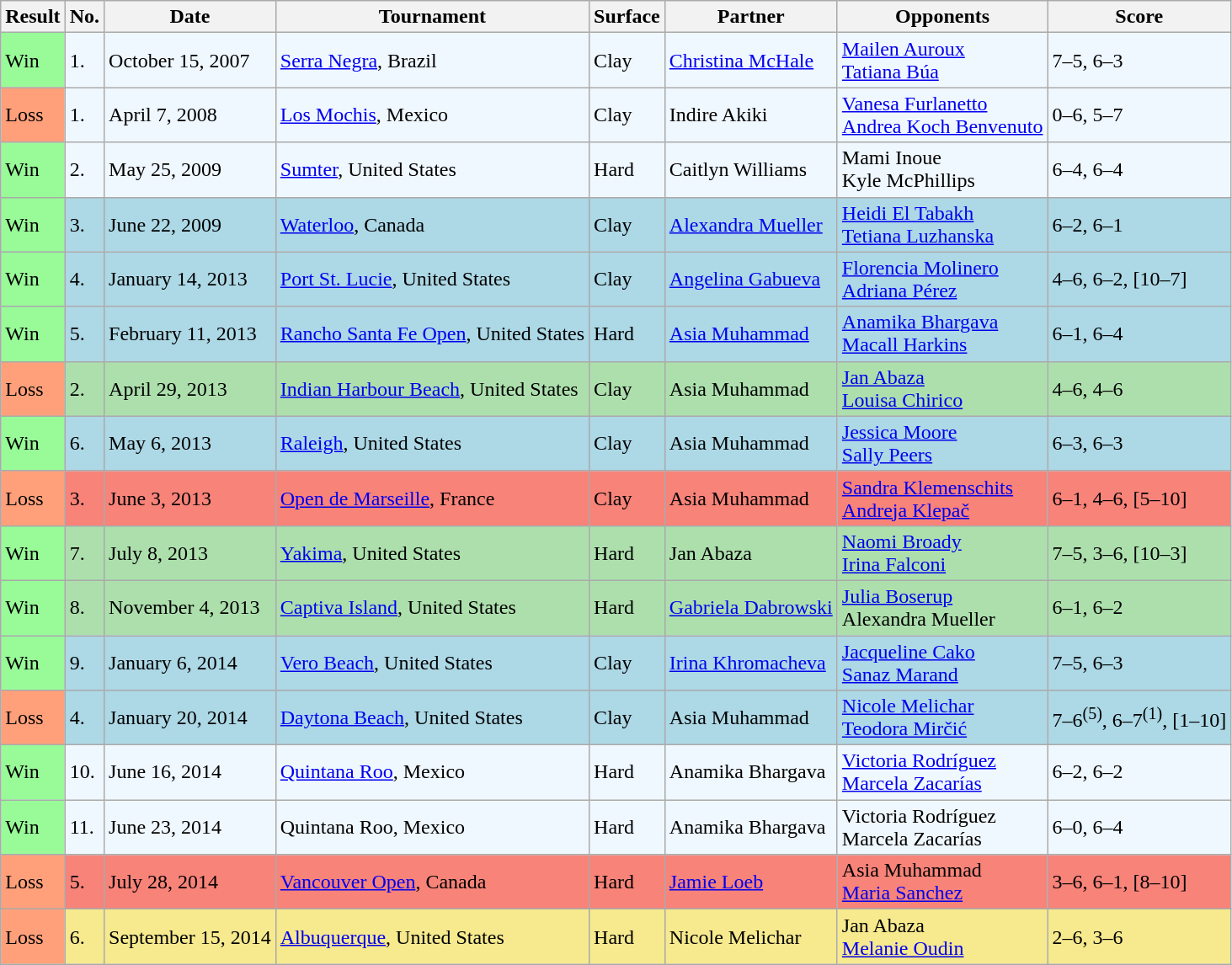<table class="sortable wikitable">
<tr>
<th>Result</th>
<th>No.</th>
<th>Date</th>
<th>Tournament</th>
<th>Surface</th>
<th>Partner</th>
<th>Opponents</th>
<th class="unsortable">Score</th>
</tr>
<tr style="background:#f0f8ff;">
<td style="background:#98fb98;">Win</td>
<td>1.</td>
<td>October 15, 2007</td>
<td><a href='#'>Serra Negra</a>, Brazil</td>
<td>Clay</td>
<td> <a href='#'>Christina McHale</a></td>
<td> <a href='#'>Mailen Auroux</a> <br>  <a href='#'>Tatiana Búa</a></td>
<td>7–5, 6–3</td>
</tr>
<tr style="background:#f0f8ff;">
<td style="background:#ffa07a;">Loss</td>
<td>1.</td>
<td>April 7, 2008</td>
<td><a href='#'>Los Mochis</a>, Mexico</td>
<td>Clay</td>
<td> Indire Akiki</td>
<td> <a href='#'>Vanesa Furlanetto</a> <br>  <a href='#'>Andrea Koch Benvenuto</a></td>
<td>0–6, 5–7</td>
</tr>
<tr style="background:#f0f8ff;">
<td style="background:#98fb98;">Win</td>
<td>2.</td>
<td>May 25, 2009</td>
<td><a href='#'>Sumter</a>, United States</td>
<td>Hard</td>
<td> Caitlyn Williams</td>
<td> Mami Inoue <br>  Kyle McPhillips</td>
<td>6–4, 6–4</td>
</tr>
<tr style="background:lightblue;">
<td style="background:#98fb98;">Win</td>
<td>3.</td>
<td>June 22, 2009</td>
<td><a href='#'>Waterloo</a>, Canada</td>
<td>Clay</td>
<td> <a href='#'>Alexandra Mueller</a></td>
<td> <a href='#'>Heidi El Tabakh</a> <br>  <a href='#'>Tetiana Luzhanska</a></td>
<td>6–2, 6–1</td>
</tr>
<tr style="background:lightblue;">
<td style="background:#98fb98;">Win</td>
<td>4.</td>
<td>January 14, 2013</td>
<td><a href='#'>Port St. Lucie</a>, United States</td>
<td>Clay</td>
<td> <a href='#'>Angelina Gabueva</a></td>
<td> <a href='#'>Florencia Molinero</a> <br>  <a href='#'>Adriana Pérez</a></td>
<td>4–6, 6–2, [10–7]</td>
</tr>
<tr style="background:lightblue;">
<td style="background:#98fb98;">Win</td>
<td>5.</td>
<td>February 11, 2013</td>
<td><a href='#'>Rancho Santa Fe Open</a>, United States</td>
<td>Hard</td>
<td> <a href='#'>Asia Muhammad</a></td>
<td> <a href='#'>Anamika Bhargava</a> <br>  <a href='#'>Macall Harkins</a></td>
<td>6–1, 6–4</td>
</tr>
<tr style="background:#addfad;">
<td style="background:#ffa07a;">Loss</td>
<td>2.</td>
<td>April 29, 2013</td>
<td><a href='#'>Indian Harbour Beach</a>, United States</td>
<td>Clay</td>
<td> Asia Muhammad</td>
<td> <a href='#'>Jan Abaza</a> <br>  <a href='#'>Louisa Chirico</a></td>
<td>4–6, 4–6</td>
</tr>
<tr style="background:lightblue;">
<td style="background:#98fb98;">Win</td>
<td>6.</td>
<td>May 6, 2013</td>
<td><a href='#'>Raleigh</a>, United States</td>
<td>Clay</td>
<td> Asia Muhammad</td>
<td> <a href='#'>Jessica Moore</a> <br>  <a href='#'>Sally Peers</a></td>
<td>6–3, 6–3</td>
</tr>
<tr style="background:#f88379;">
<td style="background:#ffa07a;">Loss</td>
<td>3.</td>
<td>June 3, 2013</td>
<td><a href='#'>Open de Marseille</a>, France</td>
<td>Clay</td>
<td> Asia Muhammad</td>
<td> <a href='#'>Sandra Klemenschits</a> <br>  <a href='#'>Andreja Klepač</a></td>
<td>6–1, 4–6, [5–10]</td>
</tr>
<tr style="background:#addfad;">
<td style="background:#98fb98;">Win</td>
<td>7.</td>
<td>July 8, 2013</td>
<td><a href='#'>Yakima</a>, United States</td>
<td>Hard</td>
<td> Jan Abaza</td>
<td> <a href='#'>Naomi Broady</a> <br>  <a href='#'>Irina Falconi</a></td>
<td>7–5, 3–6, [10–3]</td>
</tr>
<tr style="background:#addfad;">
<td style="background:#98fb98;">Win</td>
<td>8.</td>
<td>November 4, 2013</td>
<td><a href='#'>Captiva Island</a>, United States</td>
<td>Hard</td>
<td> <a href='#'>Gabriela Dabrowski</a></td>
<td> <a href='#'>Julia Boserup</a> <br>  Alexandra Mueller</td>
<td>6–1, 6–2</td>
</tr>
<tr style="background:lightblue;">
<td style="background:#98fb98;">Win</td>
<td>9.</td>
<td>January 6, 2014</td>
<td><a href='#'>Vero Beach</a>, United States</td>
<td>Clay</td>
<td> <a href='#'>Irina Khromacheva</a></td>
<td> <a href='#'>Jacqueline Cako</a> <br>  <a href='#'>Sanaz Marand</a></td>
<td>7–5, 6–3</td>
</tr>
<tr style="background:lightblue;">
<td style="background:#ffa07a;">Loss</td>
<td>4.</td>
<td>January 20, 2014</td>
<td><a href='#'>Daytona Beach</a>, United States</td>
<td>Clay</td>
<td> Asia Muhammad</td>
<td> <a href='#'>Nicole Melichar</a> <br>  <a href='#'>Teodora Mirčić</a></td>
<td>7–6<sup>(5)</sup>, 6–7<sup>(1)</sup>, [1–10]</td>
</tr>
<tr style="background:#f0f8ff;">
<td style="background:#98fb98;">Win</td>
<td>10.</td>
<td>June 16, 2014</td>
<td><a href='#'>Quintana Roo</a>, Mexico</td>
<td>Hard</td>
<td> Anamika Bhargava</td>
<td> <a href='#'>Victoria Rodríguez</a> <br>  <a href='#'>Marcela Zacarías</a></td>
<td>6–2, 6–2</td>
</tr>
<tr style="background:#f0f8ff;">
<td style="background:#98fb98;">Win</td>
<td>11.</td>
<td>June 23, 2014</td>
<td>Quintana Roo, Mexico</td>
<td>Hard</td>
<td> Anamika Bhargava</td>
<td> Victoria Rodríguez <br>  Marcela Zacarías</td>
<td>6–0, 6–4</td>
</tr>
<tr style="background:#f88379;">
<td style="background:#ffa07a;">Loss</td>
<td>5.</td>
<td>July 28, 2014</td>
<td><a href='#'>Vancouver Open</a>, Canada</td>
<td>Hard</td>
<td> <a href='#'>Jamie Loeb</a></td>
<td> Asia Muhammad <br>  <a href='#'>Maria Sanchez</a></td>
<td>3–6, 6–1, [8–10]</td>
</tr>
<tr style="background:#f7e98e;">
<td style="background:#ffa07a;">Loss</td>
<td>6.</td>
<td>September 15, 2014</td>
<td><a href='#'>Albuquerque</a>, United States</td>
<td>Hard</td>
<td> Nicole Melichar</td>
<td> Jan Abaza <br>  <a href='#'>Melanie Oudin</a></td>
<td>2–6, 3–6</td>
</tr>
</table>
